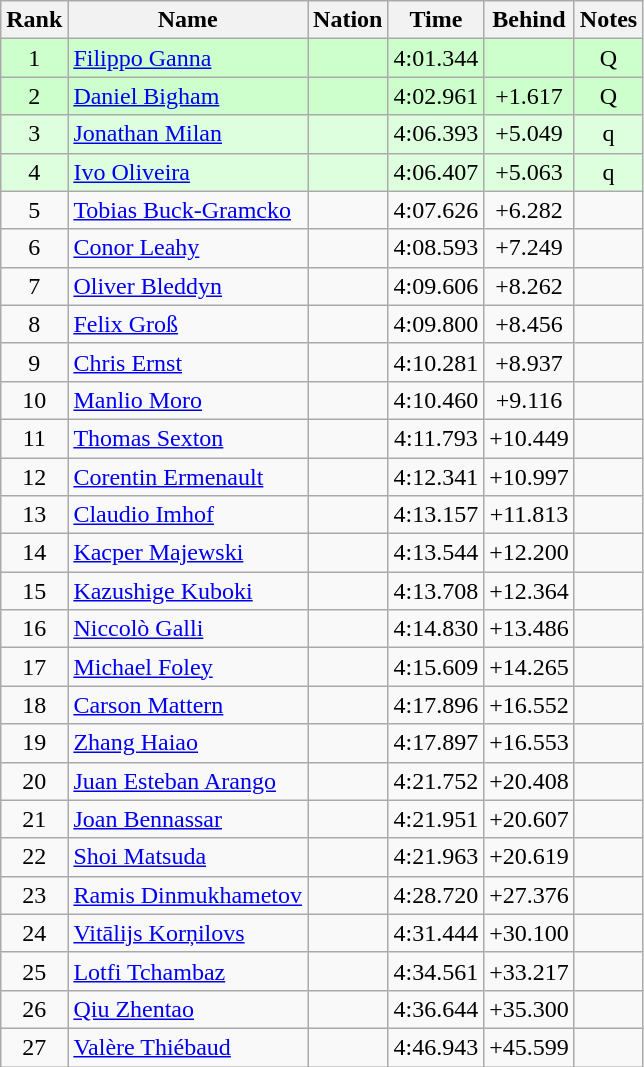<table class="wikitable sortable" style="text-align:center">
<tr>
<th>Rank</th>
<th>Name</th>
<th>Nation</th>
<th>Time</th>
<th>Behind</th>
<th>Notes</th>
</tr>
<tr bgcolor=ccffcc>
<td>1</td>
<td align=left><a href='#'>Filippo Ganna</a></td>
<td align=left></td>
<td>4:01.344</td>
<td></td>
<td>Q</td>
</tr>
<tr bgcolor=ccffcc>
<td>2</td>
<td align=left><a href='#'>Daniel Bigham</a></td>
<td align=left></td>
<td>4:02.961</td>
<td>+1.617</td>
<td>Q</td>
</tr>
<tr bgcolor=ddffdd>
<td>3</td>
<td align=left><a href='#'>Jonathan Milan</a></td>
<td align=left></td>
<td>4:06.393</td>
<td>+5.049</td>
<td>q</td>
</tr>
<tr bgcolor=ddffdd>
<td>4</td>
<td align=left><a href='#'>Ivo Oliveira</a></td>
<td align=left></td>
<td>4:06.407</td>
<td>+5.063</td>
<td>q</td>
</tr>
<tr>
<td>5</td>
<td align=left><a href='#'>Tobias Buck-Gramcko</a></td>
<td align=left></td>
<td>4:07.626</td>
<td>+6.282</td>
<td></td>
</tr>
<tr>
<td>6</td>
<td align=left><a href='#'>Conor Leahy</a></td>
<td align=left></td>
<td>4:08.593</td>
<td>+7.249</td>
<td></td>
</tr>
<tr>
<td>7</td>
<td align=left><a href='#'>Oliver Bleddyn</a></td>
<td align=left></td>
<td>4:09.606</td>
<td>+8.262</td>
<td></td>
</tr>
<tr>
<td>8</td>
<td align=left><a href='#'>Felix Groß</a></td>
<td align=left></td>
<td>4:09.800</td>
<td>+8.456</td>
<td></td>
</tr>
<tr>
<td>9</td>
<td align=left><a href='#'>Chris Ernst</a></td>
<td align=left></td>
<td>4:10.281</td>
<td>+8.937</td>
<td></td>
</tr>
<tr>
<td>10</td>
<td align=left><a href='#'>Manlio Moro</a></td>
<td align=left></td>
<td>4:10.460</td>
<td>+9.116</td>
<td></td>
</tr>
<tr>
<td>11</td>
<td align=left><a href='#'>Thomas Sexton</a></td>
<td align=left></td>
<td>4:11.793</td>
<td>+10.449</td>
<td></td>
</tr>
<tr>
<td>12</td>
<td align=left><a href='#'>Corentin Ermenault</a></td>
<td align=left></td>
<td>4:12.341</td>
<td>+10.997</td>
<td></td>
</tr>
<tr>
<td>13</td>
<td align=left><a href='#'>Claudio Imhof</a></td>
<td align=left></td>
<td>4:13.157</td>
<td>+11.813</td>
<td></td>
</tr>
<tr>
<td>14</td>
<td align=left><a href='#'>Kacper Majewski</a></td>
<td align=left></td>
<td>4:13.544</td>
<td>+12.200</td>
<td></td>
</tr>
<tr>
<td>15</td>
<td align=left><a href='#'>Kazushige Kuboki</a></td>
<td align=left></td>
<td>4:13.708</td>
<td>+12.364</td>
<td></td>
</tr>
<tr>
<td>16</td>
<td align=left><a href='#'>Niccolò Galli</a></td>
<td align=left></td>
<td>4:14.830</td>
<td>+13.486</td>
<td></td>
</tr>
<tr>
<td>17</td>
<td align=left><a href='#'>Michael Foley</a></td>
<td align=left></td>
<td>4:15.609</td>
<td>+14.265</td>
<td></td>
</tr>
<tr>
<td>18</td>
<td align=left><a href='#'>Carson Mattern</a></td>
<td align=left></td>
<td>4:17.896</td>
<td>+16.552</td>
<td></td>
</tr>
<tr>
<td>19</td>
<td align=left><a href='#'>Zhang Haiao</a></td>
<td align=left></td>
<td>4:17.897</td>
<td>+16.553</td>
<td></td>
</tr>
<tr>
<td>20</td>
<td align=left><a href='#'>Juan Esteban Arango</a></td>
<td align=left></td>
<td>4:21.752</td>
<td>+20.408</td>
<td></td>
</tr>
<tr>
<td>21</td>
<td align=left><a href='#'>Joan Bennassar</a></td>
<td align=left></td>
<td>4:21.951</td>
<td>+20.607</td>
<td></td>
</tr>
<tr>
<td>22</td>
<td align=left><a href='#'>Shoi Matsuda</a></td>
<td align=left></td>
<td>4:21.963</td>
<td>+20.619</td>
<td></td>
</tr>
<tr>
<td>23</td>
<td align=left><a href='#'>Ramis Dinmukhametov</a></td>
<td align=left></td>
<td>4:28.720</td>
<td>+27.376</td>
<td></td>
</tr>
<tr>
<td>24</td>
<td align=left><a href='#'>Vitālijs Korņilovs</a></td>
<td align=left></td>
<td>4:31.444</td>
<td>+30.100</td>
<td></td>
</tr>
<tr>
<td>25</td>
<td align=left><a href='#'>Lotfi Tchambaz</a></td>
<td align=left></td>
<td>4:34.561</td>
<td>+33.217</td>
<td></td>
</tr>
<tr>
<td>26</td>
<td align=left><a href='#'>Qiu Zhentao</a></td>
<td align=left></td>
<td>4:36.644</td>
<td>+35.300</td>
<td></td>
</tr>
<tr>
<td>27</td>
<td align=left><a href='#'>Valère Thiébaud</a></td>
<td align=left></td>
<td>4:46.943</td>
<td>+45.599</td>
<td></td>
</tr>
</table>
